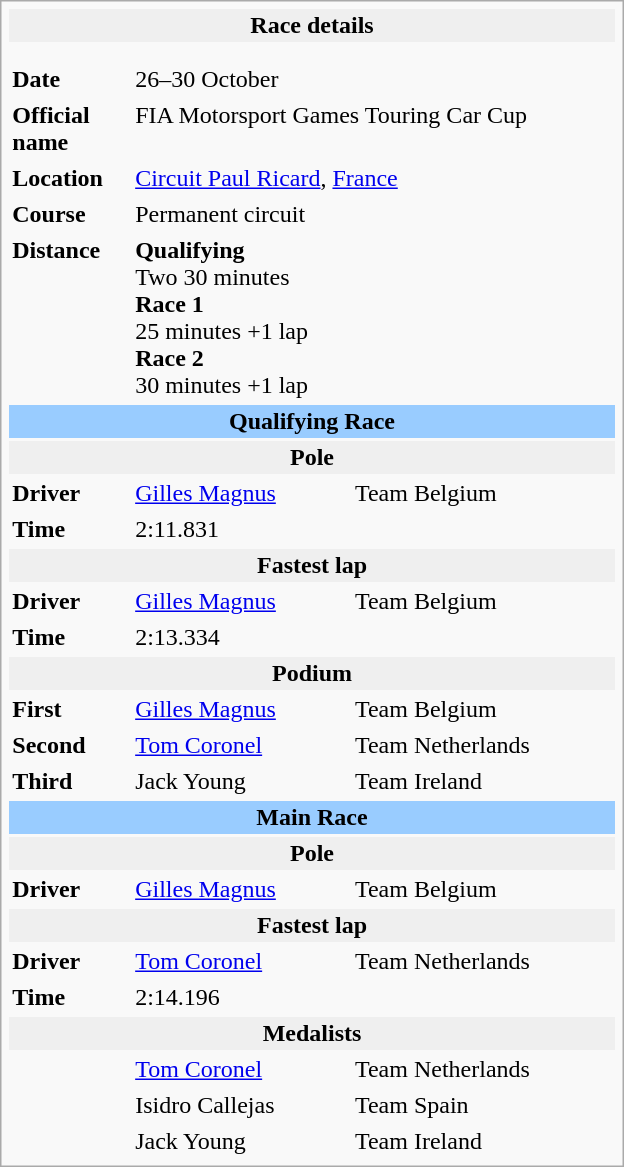<table class="infobox" align="right" cellpadding="2" style="float:right; width: 26em; ">
<tr>
<th colspan="3" bgcolor="#efefef">Race details</th>
</tr>
<tr>
<td colspan="3" style="text-align:center;"></td>
</tr>
<tr>
<td colspan="3" style="text-align:center;"></td>
</tr>
<tr>
<td style="width: 20%;"><strong>Date</strong></td>
<td>26–30 October</td>
</tr>
<tr>
<td><strong>Official name</strong></td>
<td colspan=2>FIA Motorsport Games Touring Car Cup</td>
</tr>
<tr>
<td><strong>Location</strong></td>
<td colspan=2><a href='#'>Circuit Paul Ricard</a>, <a href='#'>France</a></td>
</tr>
<tr>
<td><strong>Course</strong></td>
<td colspan=2>Permanent circuit<br></td>
</tr>
<tr>
<td><strong>Distance</strong></td>
<td colspan=2><strong>Qualifying</strong><br> Two 30 minutes<br><strong>Race 1</strong><br>25 minutes +1 lap<br><strong>Race 2</strong><br>30 minutes +1 lap</td>
</tr>
<tr>
<td colspan=3 style="text-align:center; background-color:#99ccff"><strong>Qualifying Race</strong></td>
</tr>
<tr>
<th colspan=3 bgcolor="#efefef">Pole</th>
</tr>
<tr>
<td><strong>Driver</strong></td>
<td> <a href='#'>Gilles Magnus</a></td>
<td>Team Belgium</td>
</tr>
<tr>
<td><strong>Time</strong></td>
<td colspan=2>2:11.831</td>
</tr>
<tr>
<th colspan=3 bgcolor="#efefef">Fastest lap</th>
</tr>
<tr>
<td><strong>Driver</strong></td>
<td> <a href='#'>Gilles Magnus</a></td>
<td>Team Belgium</td>
</tr>
<tr>
<td><strong>Time</strong></td>
<td colspan=2>2:13.334</td>
</tr>
<tr>
<th colspan=3 bgcolor="#efefef">Podium</th>
</tr>
<tr>
<td><strong>First</strong></td>
<td> <a href='#'>Gilles Magnus</a></td>
<td>Team Belgium</td>
</tr>
<tr>
<td><strong>Second</strong></td>
<td> <a href='#'>Tom Coronel</a></td>
<td>Team Netherlands</td>
</tr>
<tr>
<td><strong>Third</strong></td>
<td> Jack Young</td>
<td>Team Ireland</td>
</tr>
<tr>
<td colspan=3 style="text-align:center; background-color:#99ccff"><strong>Main Race</strong></td>
</tr>
<tr>
<th colspan=3 bgcolor="#efefef">Pole</th>
</tr>
<tr>
<td><strong>Driver</strong></td>
<td> <a href='#'>Gilles Magnus</a></td>
<td>Team Belgium</td>
</tr>
<tr>
<th colspan=3 bgcolor="#efefef">Fastest lap</th>
</tr>
<tr>
<td><strong>Driver</strong></td>
<td> <a href='#'>Tom Coronel</a></td>
<td>Team Netherlands</td>
</tr>
<tr>
<td><strong>Time</strong></td>
<td colspan=2>2:14.196</td>
</tr>
<tr>
<th colspan=3 bgcolor="#efefef">Medalists</th>
</tr>
<tr>
<td></td>
<td> <a href='#'>Tom Coronel</a></td>
<td>Team Netherlands</td>
</tr>
<tr>
<td></td>
<td> Isidro Callejas</td>
<td>Team Spain</td>
</tr>
<tr>
<td></td>
<td> Jack Young</td>
<td>Team Ireland</td>
</tr>
</table>
